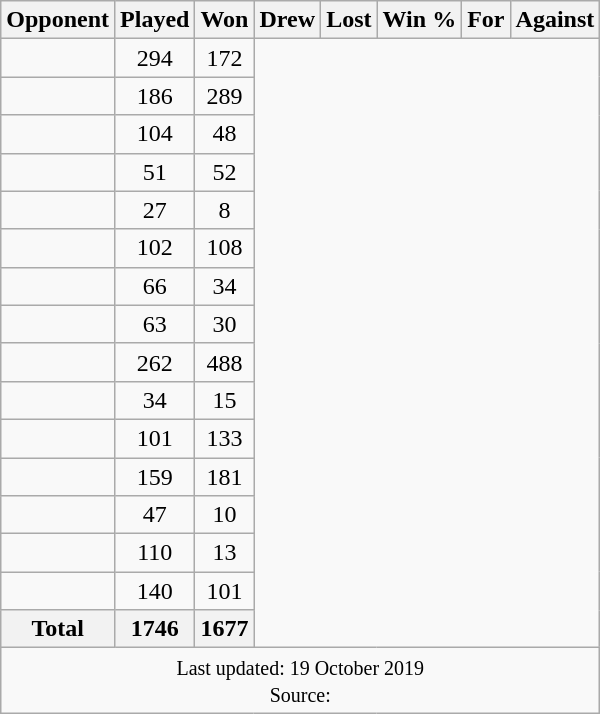<table class="wikitable sortable collapsible">
<tr>
<th>Opponent</th>
<th>Played</th>
<th>Won</th>
<th>Drew</th>
<th>Lost</th>
<th>Win %</th>
<th>For</th>
<th>Against</th>
</tr>
<tr align=center>
<td align=left><br></td>
<td>294</td>
<td>172</td>
</tr>
<tr align=center>
<td align=left><br></td>
<td>186</td>
<td>289</td>
</tr>
<tr align=center>
<td align=left><br></td>
<td>104</td>
<td>48</td>
</tr>
<tr align=center>
<td align=left><br></td>
<td>51</td>
<td>52</td>
</tr>
<tr align=center>
<td align=left><br></td>
<td>27</td>
<td>8</td>
</tr>
<tr align=center>
<td align=left><br></td>
<td>102</td>
<td>108</td>
</tr>
<tr align=center>
<td align=left><br></td>
<td>66</td>
<td>34</td>
</tr>
<tr align=center>
<td align=left><br></td>
<td>63</td>
<td>30</td>
</tr>
<tr align=center>
<td align=left><br></td>
<td>262</td>
<td>488</td>
</tr>
<tr align=center>
<td align=left><br></td>
<td>34</td>
<td>15</td>
</tr>
<tr align=center>
<td align=left><br></td>
<td>101</td>
<td>133</td>
</tr>
<tr align=center>
<td align=left><br></td>
<td>159</td>
<td>181</td>
</tr>
<tr align=center>
<td align=left><br></td>
<td>47</td>
<td>10</td>
</tr>
<tr align=center>
<td align=left><br></td>
<td>110</td>
<td>13</td>
</tr>
<tr align=center>
<td align=left><br></td>
<td>140</td>
<td>101</td>
</tr>
<tr align=center>
<th>Total<br></th>
<th>1746</th>
<th>1677</th>
</tr>
<tr>
<td colspan=8 align=center><small>Last updated: 19 October 2019<br>Source: <br></small></td>
</tr>
</table>
